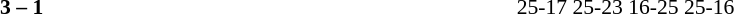<table width=100% cellspacing=1>
<tr>
<th width=20%></th>
<th width=12%></th>
<th width=20%></th>
<th width=33%></th>
<td></td>
</tr>
<tr style=font-size:90%>
<td align=right><strong></strong></td>
<td align=center><strong>3 – 1</strong></td>
<td></td>
<td>25-17 25-23 16-25 25-16</td>
</tr>
</table>
